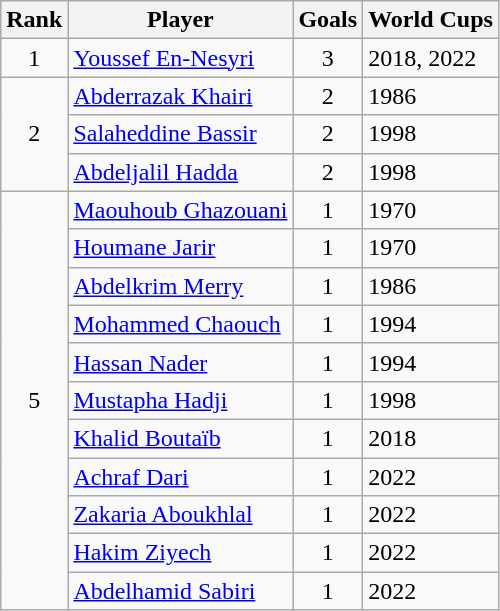<table class="wikitable" style="text-align: left;">
<tr>
<th>Rank</th>
<th>Player</th>
<th>Goals</th>
<th>World Cups</th>
</tr>
<tr>
<td rowspan=1 align=center>1</td>
<td><a href='#'>Youssef En-Nesyri</a></td>
<td align="center">3</td>
<td>2018, 2022</td>
</tr>
<tr>
<td rowspan=3 align=center>2</td>
<td><a href='#'>Abderrazak Khairi</a></td>
<td align="center">2</td>
<td>1986</td>
</tr>
<tr>
<td><a href='#'>Salaheddine Bassir</a></td>
<td align="center">2</td>
<td>1998</td>
</tr>
<tr>
<td><a href='#'>Abdeljalil Hadda</a></td>
<td align="center">2</td>
<td>1998</td>
</tr>
<tr>
<td rowspan="11" align="center">5</td>
<td><a href='#'>Maouhoub Ghazouani</a></td>
<td align="center">1</td>
<td>1970</td>
</tr>
<tr>
<td><a href='#'>Houmane Jarir</a></td>
<td align="center">1</td>
<td>1970</td>
</tr>
<tr>
<td><a href='#'>Abdelkrim Merry</a></td>
<td align="center">1</td>
<td>1986</td>
</tr>
<tr>
<td><a href='#'>Mohammed Chaouch</a></td>
<td align="center">1</td>
<td>1994</td>
</tr>
<tr>
<td><a href='#'>Hassan Nader</a></td>
<td align="center">1</td>
<td>1994</td>
</tr>
<tr>
<td><a href='#'>Mustapha Hadji</a></td>
<td align="center">1</td>
<td>1998</td>
</tr>
<tr>
<td><a href='#'>Khalid Boutaïb</a></td>
<td align="center">1</td>
<td>2018</td>
</tr>
<tr>
<td><a href='#'>Achraf Dari</a></td>
<td align="center">1</td>
<td>2022</td>
</tr>
<tr>
<td><a href='#'>Zakaria Aboukhlal</a></td>
<td align="center">1</td>
<td>2022</td>
</tr>
<tr>
<td><a href='#'>Hakim Ziyech</a></td>
<td align="center">1</td>
<td>2022</td>
</tr>
<tr>
<td><a href='#'>Abdelhamid Sabiri</a></td>
<td align="center">1</td>
<td>2022</td>
</tr>
</table>
